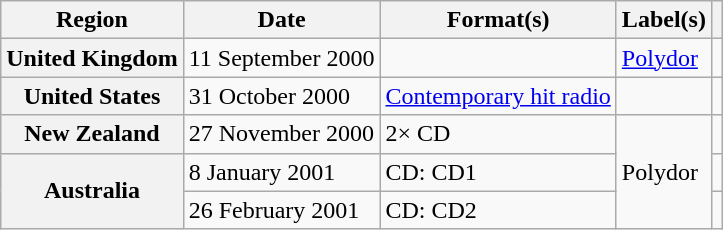<table class="wikitable plainrowheaders">
<tr>
<th scope="col">Region</th>
<th scope="col">Date</th>
<th scope="col">Format(s)</th>
<th scope="col">Label(s)</th>
<th scope="col"></th>
</tr>
<tr>
<th scope="row">United Kingdom</th>
<td>11 September 2000</td>
<td></td>
<td><a href='#'>Polydor</a></td>
<td></td>
</tr>
<tr>
<th scope="row">United States</th>
<td>31 October 2000</td>
<td><a href='#'>Contemporary hit radio</a></td>
<td></td>
<td></td>
</tr>
<tr>
<th scope="row">New Zealand</th>
<td>27 November 2000</td>
<td>2× CD</td>
<td rowspan="3">Polydor</td>
<td></td>
</tr>
<tr>
<th scope="row" rowspan="2">Australia</th>
<td>8 January 2001</td>
<td>CD: CD1</td>
<td></td>
</tr>
<tr>
<td>26 February 2001</td>
<td>CD: CD2</td>
<td></td>
</tr>
</table>
